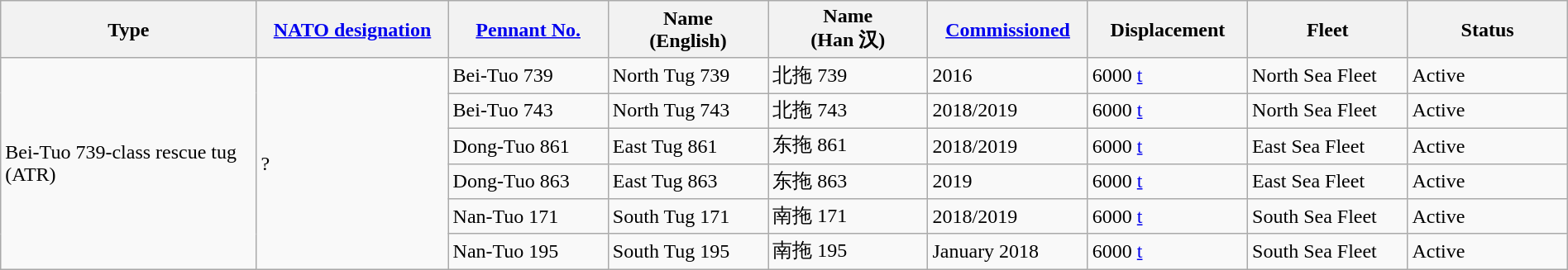<table class="wikitable sortable"  style="margin:auto; width:100%;">
<tr>
<th style="text-align:center; width:16%;">Type</th>
<th style="text-align:center; width:12%;"><a href='#'>NATO designation</a></th>
<th style="text-align:center; width:10%;"><a href='#'>Pennant No.</a></th>
<th style="text-align:center; width:10%;">Name<br>(English)</th>
<th style="text-align:center; width:10%;">Name<br>(Han 汉)</th>
<th style="text-align:center; width:10%;"><a href='#'>Commissioned</a></th>
<th style="text-align:center; width:10%;">Displacement</th>
<th style="text-align:center; width:10%;">Fleet</th>
<th style="text-align:center; width:10%;">Status</th>
</tr>
<tr>
<td rowspan="6">Bei-Tuo 739-class rescue tug (ATR)</td>
<td rowspan="6">?</td>
<td>Bei-Tuo 739</td>
<td>North Tug 739</td>
<td>北拖 739</td>
<td>2016</td>
<td>6000 <a href='#'>t</a></td>
<td>North Sea Fleet</td>
<td><span>Active</span></td>
</tr>
<tr>
<td>Bei-Tuo 743</td>
<td>North Tug 743</td>
<td>北拖 743</td>
<td>2018/2019</td>
<td>6000 <a href='#'>t</a></td>
<td>North Sea Fleet</td>
<td><span>Active</span></td>
</tr>
<tr>
<td>Dong-Tuo 861</td>
<td>East Tug 861</td>
<td>东拖 861</td>
<td>2018/2019</td>
<td>6000 <a href='#'>t</a></td>
<td>East Sea Fleet</td>
<td><span>Active</span></td>
</tr>
<tr>
<td>Dong-Tuo 863</td>
<td>East Tug 863</td>
<td>东拖 863</td>
<td>2019</td>
<td>6000 <a href='#'>t</a></td>
<td>East Sea Fleet</td>
<td><span>Active</span></td>
</tr>
<tr>
<td>Nan-Tuo 171</td>
<td>South Tug 171</td>
<td>南拖 171</td>
<td>2018/2019</td>
<td>6000 <a href='#'>t</a></td>
<td>South Sea Fleet</td>
<td><span>Active</span></td>
</tr>
<tr>
<td>Nan-Tuo 195</td>
<td>South Tug 195</td>
<td>南拖 195</td>
<td>January 2018</td>
<td>6000 <a href='#'>t</a></td>
<td>South Sea Fleet</td>
<td><span>Active</span></td>
</tr>
</table>
